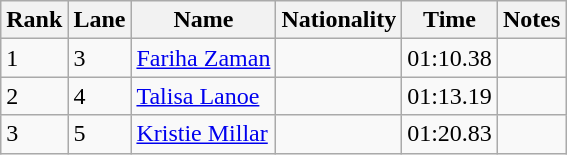<table class="wikitable">
<tr>
<th>Rank</th>
<th>Lane</th>
<th>Name</th>
<th>Nationality</th>
<th>Time</th>
<th>Notes</th>
</tr>
<tr>
<td>1</td>
<td>3</td>
<td><a href='#'>Fariha Zaman</a></td>
<td></td>
<td>01:10.38</td>
<td></td>
</tr>
<tr>
<td>2</td>
<td>4</td>
<td><a href='#'>Talisa Lanoe</a></td>
<td></td>
<td>01:13.19</td>
<td></td>
</tr>
<tr>
<td>3</td>
<td>5</td>
<td><a href='#'>Kristie Millar</a></td>
<td></td>
<td>01:20.83</td>
<td></td>
</tr>
</table>
